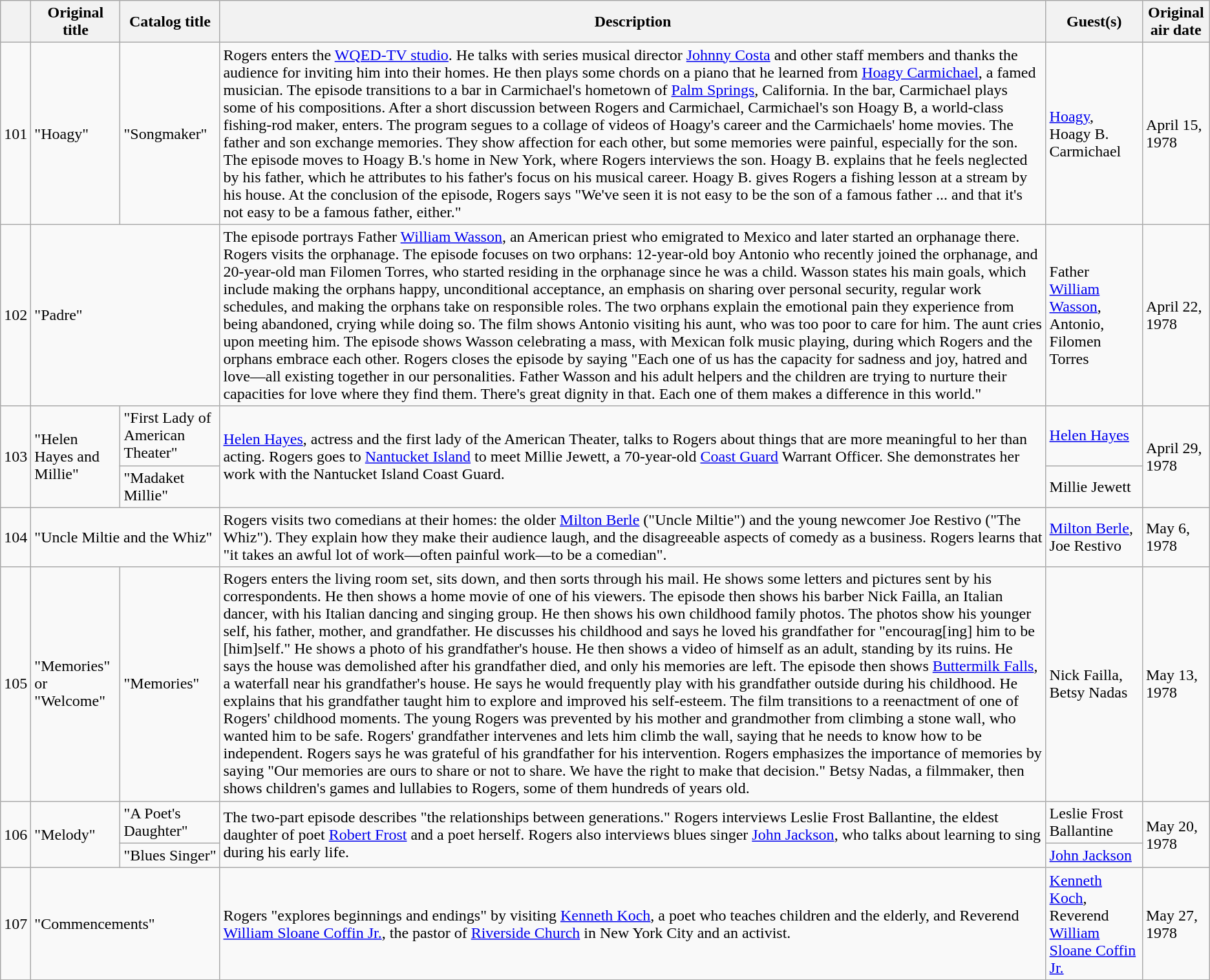<table class="wikitable sortable">
<tr>
<th scope="col"></th>
<th>Original title</th>
<th scope="col">Catalog title</th>
<th class="unsortable" scope="col">Description</th>
<th class="unsortable" scope="col">Guest(s)</th>
<th class="unsortable" scope="col">Original air date</th>
</tr>
<tr>
<td>101</td>
<td>"Hoagy"</td>
<td>"Songmaker"</td>
<td>Rogers enters the <a href='#'>WQED-TV studio</a>. He talks with series musical director <a href='#'>Johnny Costa</a> and other staff members and thanks the audience for inviting him into their homes. He then plays some chords on a piano that he learned from <a href='#'>Hoagy Carmichael</a>, a famed musician. The episode transitions to a bar in Carmichael's hometown of <a href='#'>Palm Springs</a>, California. In the bar, Carmichael plays some of his compositions. After a short discussion between Rogers and Carmichael, Carmichael's son Hoagy B, a world-class fishing-rod maker, enters. The program segues to a collage of videos of Hoagy's career and the Carmichaels' home movies. The father and son exchange memories. They show affection for each other, but some memories were painful, especially for the son. The episode moves to Hoagy B.'s home in New York, where Rogers interviews the son. Hoagy B. explains that he feels neglected by his father, which he attributes to his father's focus on his musical career. Hoagy B. gives Rogers a fishing lesson at a stream by his house. At the conclusion of the episode, Rogers says "We've seen it is not easy to be the son of a famous father ... and that it's not easy to be a famous father, either."</td>
<td><a href='#'>Hoagy</a>, Hoagy B. Carmichael</td>
<td>April 15, 1978</td>
</tr>
<tr>
<td>102</td>
<td colspan="2">"Padre"</td>
<td>The episode portrays Father <a href='#'>William Wasson</a>, an American priest who emigrated to Mexico and later started an orphanage there. Rogers visits the orphanage. The episode focuses on two orphans: 12-year-old boy Antonio who recently joined the orphanage, and 20-year-old man Filomen Torres, who started residing in the orphanage since he was a child. Wasson states his main goals, which include making the orphans happy, unconditional acceptance, an emphasis on sharing over personal security, regular work schedules, and making the orphans take on responsible roles. The two orphans explain the emotional pain they experience from being abandoned, crying while doing so. The film shows Antonio visiting his aunt, who was too poor to care for him. The aunt cries upon meeting him. The episode shows Wasson celebrating a mass, with Mexican folk music playing, during which Rogers and the orphans embrace each other. Rogers closes the episode by saying "Each one of us has the capacity for sadness and joy, hatred and love—all existing together in our personalities. Father Wasson and his adult helpers and the children are trying to nurture their capacities for love where they find them. There's great dignity in that. Each one of them makes a difference in this world."</td>
<td>Father <a href='#'>William Wasson</a>, Antonio, Filomen Torres</td>
<td>April 22, 1978</td>
</tr>
<tr>
<td rowspan="2">103</td>
<td rowspan="2">"Helen Hayes and Millie"</td>
<td>"First Lady of American Theater"</td>
<td rowspan="2"><a href='#'>Helen Hayes</a>, actress and the first lady of the American Theater, talks to Rogers about things that are more meaningful to her than acting. Rogers goes to <a href='#'>Nantucket Island</a> to meet Millie Jewett, a 70-year-old <a href='#'>Coast Guard</a> Warrant Officer. She demonstrates her work with the Nantucket Island Coast Guard.</td>
<td><a href='#'>Helen Hayes</a></td>
<td rowspan="2">April 29, 1978</td>
</tr>
<tr>
<td>"Madaket Millie"</td>
<td>Millie Jewett</td>
</tr>
<tr>
<td>104</td>
<td colspan="2">"Uncle Miltie and the Whiz"</td>
<td>Rogers visits two comedians at their homes: the older <a href='#'>Milton Berle</a> ("Uncle Miltie") and the young newcomer Joe Restivo ("The Whiz"). They explain how they make their audience laugh, and the disagreeable aspects of comedy as a business. Rogers learns that "it takes an awful lot of work—often painful work—to be a comedian".</td>
<td><a href='#'>Milton Berle</a>, Joe Restivo</td>
<td>May 6, 1978</td>
</tr>
<tr>
<td>105</td>
<td>"Memories" or "Welcome"</td>
<td>"Memories"</td>
<td>Rogers enters the living room set, sits down, and then sorts through his mail. He shows some letters and pictures sent by his correspondents. He then shows a home movie of one of his viewers. The episode then shows his barber Nick Failla, an Italian dancer, with his Italian dancing and singing group.  He then shows his own childhood family photos. The photos show his younger self, his father, mother, and grandfather. He discusses his childhood and says he loved his grandfather for "encourag[ing] him to be [him]self." He shows a photo of his grandfather's house. He then shows a video of himself as an adult, standing by its ruins. He says the house was demolished after his grandfather died, and only his memories are left. The episode then shows <a href='#'>Buttermilk Falls</a>, a waterfall near his grandfather's house. He says he would frequently play with his grandfather outside during his childhood. He explains that his grandfather taught him to explore and improved his self-esteem. The film transitions to a reenactment of one of Rogers' childhood moments. The young Rogers was prevented by his mother and grandmother from climbing a stone wall, who wanted him to be safe. Rogers' grandfather intervenes and lets him climb the wall, saying that he needs to know how to be independent. Rogers says he was grateful of his grandfather for his intervention. Rogers emphasizes the importance of memories by saying "Our memories are ours to share or not to share. We have the right to make that decision." Betsy Nadas, a filmmaker, then shows children's games and lullabies to Rogers, some of them hundreds of years old.</td>
<td>Nick Failla, Betsy Nadas</td>
<td>May 13, 1978</td>
</tr>
<tr>
<td rowspan="2">106</td>
<td rowspan="2">"Melody"</td>
<td>"A Poet's Daughter"</td>
<td rowspan="2">The two-part episode describes "the relationships between generations." Rogers interviews Leslie Frost Ballantine, the eldest daughter of poet <a href='#'>Robert Frost</a> and a poet herself. Rogers also interviews blues singer <a href='#'>John Jackson</a>, who talks about learning to sing during his early life.</td>
<td>Leslie Frost Ballantine</td>
<td rowspan="2">May 20, 1978</td>
</tr>
<tr>
<td>"Blues Singer"</td>
<td><a href='#'>John Jackson</a></td>
</tr>
<tr>
<td>107</td>
<td colspan="2">"Commencements"</td>
<td>Rogers "explores beginnings and endings" by visiting <a href='#'>Kenneth Koch</a>, a poet who teaches children and the elderly, and Reverend <a href='#'>William Sloane Coffin Jr.</a>, the pastor of <a href='#'>Riverside Church</a> in New York City and an activist.</td>
<td><a href='#'>Kenneth Koch</a>, Reverend <a href='#'>William Sloane Coffin Jr.</a></td>
<td>May 27, 1978</td>
</tr>
</table>
